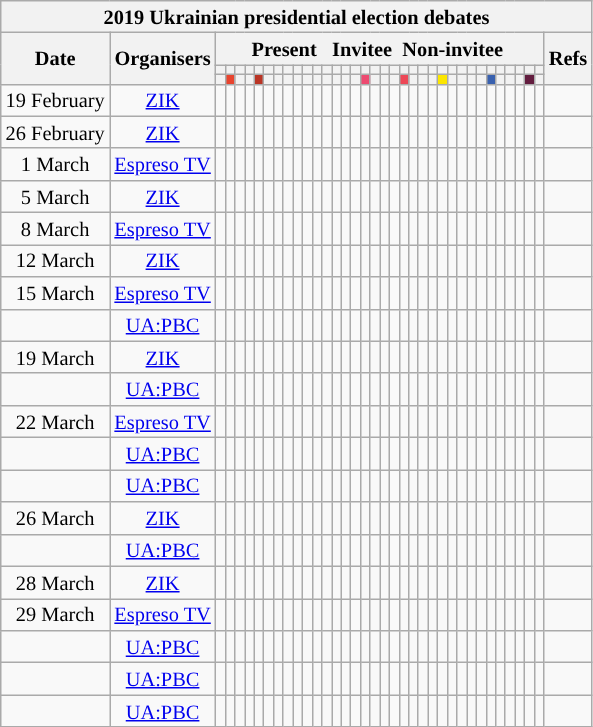<table class="wikitable" style="font-size:85%; line-height:15px; text-align:center;">
<tr>
<th colspan="37">2019 Ukrainian presidential election debates</th>
</tr>
<tr>
<th rowspan="3">Date</th>
<th rowspan="3">Organisers</th>
<th colspan="34"> Present    Invitee  Non-invitee </th>
<th rowspan="3">Refs</th>
</tr>
<tr style="font-size:small;">
<th></th>
<th></th>
<th></th>
<th></th>
<th></th>
<th></th>
<th></th>
<th></th>
<th></th>
<th></th>
<th></th>
<th></th>
<th></th>
<th></th>
<th></th>
<th></th>
<th></th>
<th></th>
<th></th>
<th></th>
<th></th>
<th></th>
<th></th>
<th></th>
<th></th>
<th></th>
<th></th>
<th></th>
<th></th>
<th></th>
<th></th>
<th></th>
<th></th>
<th></th>
</tr>
<tr>
<th style="background:"></th>
<th style="background:#E8442E"></th>
<th style="background:"></th>
<th style="background:"></th>
<th style="background:#BA3525"></th>
<th style="background:"></th>
<th style="background:"></th>
<th style="background:"></th>
<th style="background:"></th>
<th style="background:"></th>
<th style="background:"></th>
<th style="background:"></th>
<th style="background:"></th>
<th style="background:"></th>
<th style="background:"></th>
<th style="background:#ED4B71"></th>
<th style="background:"></th>
<th style="background:"></th>
<th style="background:"></th>
<th style="background:#ED4857"></th>
<th style="background:"></th>
<th style="background:"></th>
<th style="background:"></th>
<th style="background:#fce600"></th>
<th style="background:"></th>
<th style="background:"></th>
<th style="background:"></th>
<th style="background:"></th>
<th style="background:#3961AF"></th>
<th style="background:"></th>
<th style="background:"></th>
<th style="background:"></th>
<th style="background:#631D3F"></th>
<th style="background:"></th>
</tr>
<tr>
<td>19 February</td>
<td><a href='#'>ZIK</a></td>
<td></td>
<td></td>
<td></td>
<td></td>
<td></td>
<td></td>
<td></td>
<td></td>
<td></td>
<td></td>
<td></td>
<td></td>
<td></td>
<td></td>
<td></td>
<td></td>
<td></td>
<td></td>
<td></td>
<td></td>
<td></td>
<td></td>
<td></td>
<td></td>
<td></td>
<td></td>
<td></td>
<td></td>
<td></td>
<td></td>
<td></td>
<td></td>
<td></td>
<td></td>
<td></td>
</tr>
<tr>
<td>26 February</td>
<td><a href='#'>ZIK</a></td>
<td></td>
<td></td>
<td></td>
<td></td>
<td></td>
<td></td>
<td></td>
<td></td>
<td></td>
<td></td>
<td></td>
<td></td>
<td></td>
<td></td>
<td></td>
<td></td>
<td></td>
<td></td>
<td></td>
<td></td>
<td></td>
<td></td>
<td></td>
<td></td>
<td></td>
<td></td>
<td></td>
<td></td>
<td></td>
<td></td>
<td></td>
<td></td>
<td></td>
<td></td>
<td></td>
</tr>
<tr>
<td>1 March</td>
<td><a href='#'>Espreso TV</a></td>
<td></td>
<td></td>
<td></td>
<td></td>
<td></td>
<td></td>
<td></td>
<td></td>
<td></td>
<td></td>
<td></td>
<td></td>
<td></td>
<td></td>
<td></td>
<td></td>
<td></td>
<td></td>
<td></td>
<td></td>
<td></td>
<td></td>
<td></td>
<td></td>
<td></td>
<td></td>
<td></td>
<td></td>
<td></td>
<td></td>
<td></td>
<td></td>
<td></td>
<td></td>
<td></td>
</tr>
<tr>
<td>5 March</td>
<td><a href='#'>ZIK</a></td>
<td></td>
<td></td>
<td></td>
<td></td>
<td></td>
<td></td>
<td></td>
<td></td>
<td></td>
<td></td>
<td></td>
<td></td>
<td></td>
<td></td>
<td></td>
<td></td>
<td></td>
<td></td>
<td></td>
<td></td>
<td></td>
<td></td>
<td></td>
<td></td>
<td></td>
<td></td>
<td></td>
<td></td>
<td></td>
<td></td>
<td></td>
<td></td>
<td></td>
<td></td>
<td></td>
</tr>
<tr>
<td>8 March</td>
<td><a href='#'>Espreso TV</a></td>
<td></td>
<td></td>
<td></td>
<td></td>
<td></td>
<td></td>
<td></td>
<td></td>
<td></td>
<td></td>
<td></td>
<td></td>
<td></td>
<td></td>
<td></td>
<td></td>
<td></td>
<td></td>
<td></td>
<td></td>
<td></td>
<td></td>
<td></td>
<td></td>
<td></td>
<td></td>
<td></td>
<td></td>
<td></td>
<td></td>
<td></td>
<td></td>
<td></td>
<td></td>
<td></td>
</tr>
<tr>
<td>12 March</td>
<td><a href='#'>ZIK</a></td>
<td></td>
<td></td>
<td></td>
<td></td>
<td></td>
<td></td>
<td></td>
<td></td>
<td></td>
<td></td>
<td></td>
<td></td>
<td></td>
<td></td>
<td></td>
<td></td>
<td></td>
<td></td>
<td></td>
<td></td>
<td></td>
<td></td>
<td></td>
<td></td>
<td></td>
<td></td>
<td></td>
<td></td>
<td></td>
<td></td>
<td></td>
<td></td>
<td></td>
<td></td>
<td></td>
</tr>
<tr>
<td>15 March</td>
<td><a href='#'>Espreso TV</a></td>
<td></td>
<td></td>
<td></td>
<td></td>
<td></td>
<td></td>
<td></td>
<td></td>
<td></td>
<td></td>
<td></td>
<td></td>
<td></td>
<td></td>
<td></td>
<td></td>
<td></td>
<td></td>
<td></td>
<td></td>
<td></td>
<td></td>
<td></td>
<td></td>
<td></td>
<td></td>
<td></td>
<td></td>
<td></td>
<td></td>
<td></td>
<td></td>
<td></td>
<td></td>
<td></td>
</tr>
<tr>
<td></td>
<td><a href='#'>UA:PBC</a></td>
<td></td>
<td></td>
<td></td>
<td></td>
<td></td>
<td></td>
<td></td>
<td></td>
<td></td>
<td></td>
<td></td>
<td></td>
<td></td>
<td></td>
<td></td>
<td></td>
<td></td>
<td></td>
<td></td>
<td></td>
<td></td>
<td></td>
<td></td>
<td></td>
<td></td>
<td></td>
<td></td>
<td></td>
<td></td>
<td></td>
<td></td>
<td></td>
<td></td>
<td></td>
<td></td>
</tr>
<tr>
<td>19 March</td>
<td><a href='#'>ZIK</a></td>
<td></td>
<td></td>
<td></td>
<td></td>
<td></td>
<td></td>
<td></td>
<td></td>
<td></td>
<td></td>
<td></td>
<td></td>
<td></td>
<td></td>
<td></td>
<td></td>
<td></td>
<td></td>
<td></td>
<td></td>
<td></td>
<td></td>
<td></td>
<td></td>
<td></td>
<td></td>
<td></td>
<td></td>
<td></td>
<td></td>
<td></td>
<td></td>
<td></td>
<td></td>
<td></td>
</tr>
<tr>
<td></td>
<td><a href='#'>UA:PBC</a></td>
<td></td>
<td></td>
<td></td>
<td></td>
<td></td>
<td></td>
<td></td>
<td></td>
<td></td>
<td></td>
<td></td>
<td></td>
<td></td>
<td></td>
<td></td>
<td></td>
<td></td>
<td></td>
<td></td>
<td></td>
<td></td>
<td></td>
<td></td>
<td></td>
<td></td>
<td></td>
<td></td>
<td></td>
<td></td>
<td></td>
<td></td>
<td></td>
<td></td>
<td></td>
<td></td>
</tr>
<tr>
<td>22 March</td>
<td><a href='#'>Espreso TV</a></td>
<td></td>
<td></td>
<td></td>
<td></td>
<td></td>
<td></td>
<td></td>
<td></td>
<td></td>
<td></td>
<td></td>
<td></td>
<td></td>
<td></td>
<td></td>
<td></td>
<td></td>
<td></td>
<td></td>
<td></td>
<td></td>
<td></td>
<td></td>
<td></td>
<td></td>
<td></td>
<td></td>
<td></td>
<td></td>
<td></td>
<td></td>
<td></td>
<td></td>
<td></td>
<td></td>
</tr>
<tr>
<td></td>
<td><a href='#'>UA:PBC</a></td>
<td></td>
<td></td>
<td></td>
<td></td>
<td></td>
<td></td>
<td></td>
<td></td>
<td></td>
<td></td>
<td></td>
<td></td>
<td></td>
<td></td>
<td></td>
<td></td>
<td></td>
<td></td>
<td></td>
<td></td>
<td></td>
<td></td>
<td></td>
<td></td>
<td></td>
<td></td>
<td></td>
<td></td>
<td></td>
<td></td>
<td></td>
<td></td>
<td></td>
<td></td>
<td></td>
</tr>
<tr>
<td></td>
<td><a href='#'>UA:PBC</a></td>
<td></td>
<td></td>
<td></td>
<td></td>
<td></td>
<td></td>
<td></td>
<td></td>
<td></td>
<td></td>
<td></td>
<td></td>
<td></td>
<td></td>
<td></td>
<td></td>
<td></td>
<td></td>
<td></td>
<td></td>
<td></td>
<td></td>
<td></td>
<td></td>
<td></td>
<td></td>
<td></td>
<td></td>
<td></td>
<td></td>
<td></td>
<td></td>
<td></td>
<td></td>
<td></td>
</tr>
<tr>
<td>26 March</td>
<td><a href='#'>ZIK</a></td>
<td></td>
<td></td>
<td></td>
<td></td>
<td></td>
<td></td>
<td></td>
<td></td>
<td></td>
<td></td>
<td></td>
<td></td>
<td></td>
<td></td>
<td></td>
<td></td>
<td></td>
<td></td>
<td></td>
<td></td>
<td></td>
<td></td>
<td></td>
<td></td>
<td></td>
<td></td>
<td></td>
<td></td>
<td></td>
<td></td>
<td></td>
<td></td>
<td></td>
<td></td>
<td></td>
</tr>
<tr>
<td></td>
<td><a href='#'>UA:PBC</a></td>
<td></td>
<td></td>
<td></td>
<td></td>
<td></td>
<td></td>
<td></td>
<td></td>
<td></td>
<td></td>
<td></td>
<td></td>
<td></td>
<td></td>
<td></td>
<td></td>
<td></td>
<td></td>
<td></td>
<td></td>
<td></td>
<td></td>
<td></td>
<td></td>
<td></td>
<td></td>
<td></td>
<td></td>
<td></td>
<td></td>
<td></td>
<td></td>
<td></td>
<td></td>
<td></td>
</tr>
<tr>
<td>28 March</td>
<td><a href='#'>ZIK</a></td>
<td></td>
<td></td>
<td></td>
<td></td>
<td></td>
<td></td>
<td></td>
<td></td>
<td></td>
<td></td>
<td></td>
<td></td>
<td></td>
<td></td>
<td></td>
<td></td>
<td></td>
<td></td>
<td></td>
<td></td>
<td></td>
<td></td>
<td></td>
<td></td>
<td></td>
<td></td>
<td></td>
<td></td>
<td></td>
<td></td>
<td></td>
<td></td>
<td></td>
<td></td>
<td></td>
</tr>
<tr>
<td>29 March</td>
<td><a href='#'>Espreso TV</a></td>
<td></td>
<td></td>
<td></td>
<td></td>
<td></td>
<td></td>
<td></td>
<td></td>
<td></td>
<td></td>
<td></td>
<td></td>
<td></td>
<td></td>
<td></td>
<td></td>
<td></td>
<td></td>
<td></td>
<td></td>
<td></td>
<td></td>
<td></td>
<td></td>
<td></td>
<td></td>
<td></td>
<td></td>
<td></td>
<td></td>
<td></td>
<td></td>
<td></td>
<td></td>
<td></td>
</tr>
<tr>
<td></td>
<td><a href='#'>UA:PBC</a></td>
<td></td>
<td></td>
<td></td>
<td></td>
<td></td>
<td></td>
<td></td>
<td></td>
<td></td>
<td></td>
<td></td>
<td></td>
<td></td>
<td></td>
<td></td>
<td></td>
<td></td>
<td></td>
<td></td>
<td></td>
<td></td>
<td></td>
<td></td>
<td></td>
<td></td>
<td></td>
<td></td>
<td></td>
<td></td>
<td></td>
<td></td>
<td></td>
<td></td>
<td></td>
<td></td>
</tr>
<tr>
<td></td>
<td><a href='#'>UA:PBC</a></td>
<td></td>
<td></td>
<td></td>
<td></td>
<td></td>
<td></td>
<td></td>
<td></td>
<td></td>
<td></td>
<td></td>
<td></td>
<td></td>
<td></td>
<td></td>
<td></td>
<td></td>
<td></td>
<td></td>
<td></td>
<td></td>
<td></td>
<td></td>
<td></td>
<td></td>
<td></td>
<td></td>
<td></td>
<td></td>
<td></td>
<td></td>
<td></td>
<td></td>
<td></td>
<td></td>
</tr>
<tr>
<td></td>
<td><a href='#'>UA:PBC</a></td>
<td></td>
<td></td>
<td></td>
<td></td>
<td></td>
<td></td>
<td></td>
<td></td>
<td></td>
<td></td>
<td></td>
<td></td>
<td></td>
<td></td>
<td></td>
<td></td>
<td></td>
<td></td>
<td></td>
<td></td>
<td></td>
<td></td>
<td></td>
<td></td>
<td></td>
<td></td>
<td></td>
<td></td>
<td></td>
<td></td>
<td></td>
<td></td>
<td></td>
<td></td>
<td></td>
</tr>
</table>
